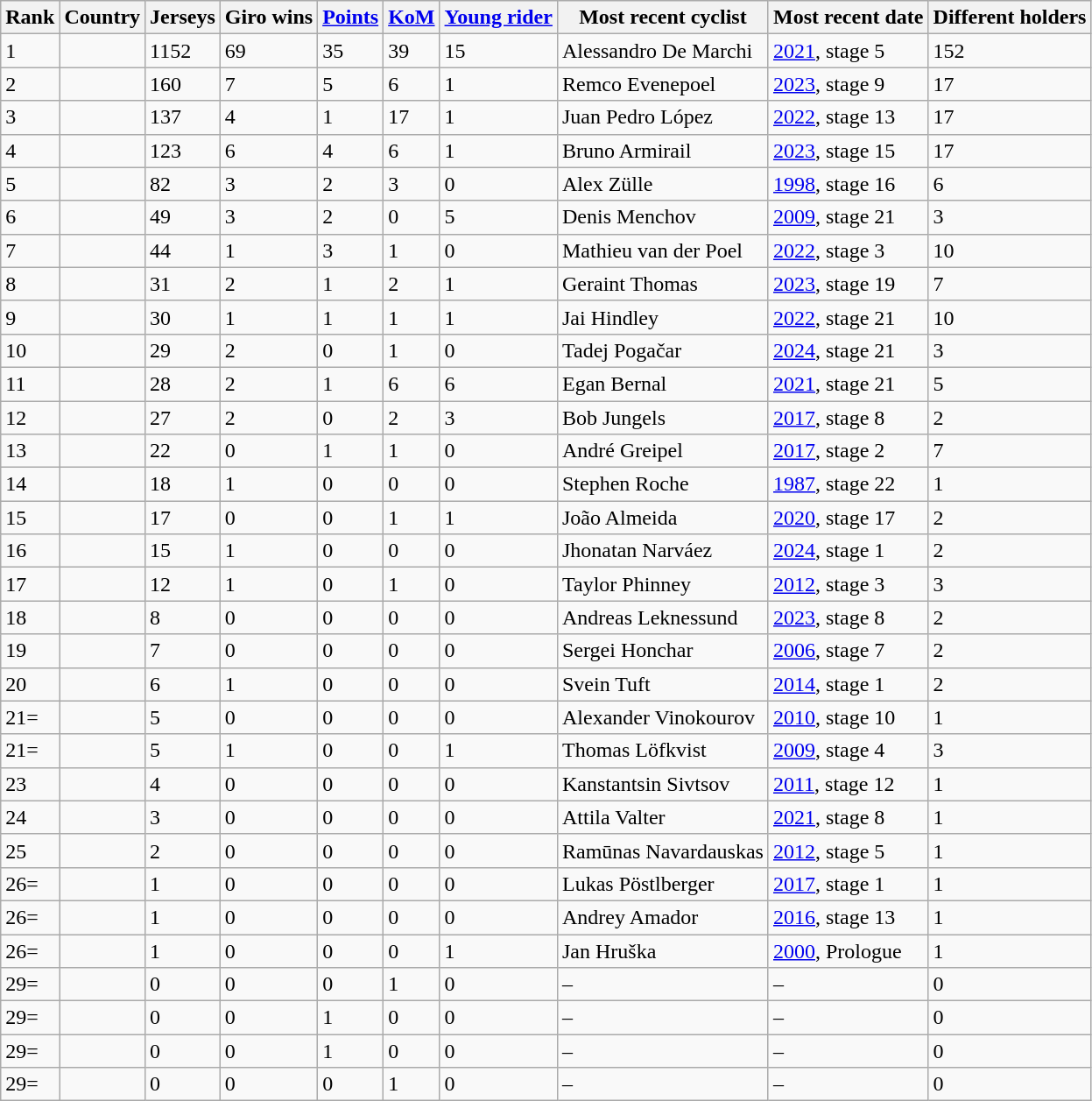<table class="wikitable sortable">
<tr>
<th>Rank</th>
<th>Country</th>
<th>Jerseys</th>
<th>Giro wins</th>
<th><a href='#'>Points</a></th>
<th><a href='#'>KoM</a></th>
<th><a href='#'>Young rider</a></th>
<th>Most recent cyclist</th>
<th>Most recent date</th>
<th>Different holders</th>
</tr>
<tr>
<td>1</td>
<td></td>
<td>1152</td>
<td>69</td>
<td>35</td>
<td>39</td>
<td>15</td>
<td>Alessandro De Marchi</td>
<td><a href='#'>2021</a>, stage 5</td>
<td>152</td>
</tr>
<tr>
<td>2</td>
<td></td>
<td>160</td>
<td>7</td>
<td>5</td>
<td>6</td>
<td>1</td>
<td>Remco Evenepoel</td>
<td><a href='#'>2023</a>, stage 9</td>
<td>17</td>
</tr>
<tr>
<td>3</td>
<td></td>
<td>137</td>
<td>4</td>
<td>1</td>
<td>17</td>
<td>1</td>
<td>Juan Pedro López</td>
<td><a href='#'>2022</a>, stage 13</td>
<td>17</td>
</tr>
<tr>
<td>4</td>
<td></td>
<td>123</td>
<td>6</td>
<td>4</td>
<td>6</td>
<td>1</td>
<td>Bruno Armirail</td>
<td><a href='#'>2023</a>, stage 15</td>
<td>17</td>
</tr>
<tr>
<td>5</td>
<td></td>
<td>82</td>
<td>3</td>
<td>2</td>
<td>3</td>
<td>0</td>
<td>Alex Zülle</td>
<td><a href='#'>1998</a>, stage 16</td>
<td>6</td>
</tr>
<tr>
<td>6</td>
<td></td>
<td>49</td>
<td>3</td>
<td>2</td>
<td>0</td>
<td>5</td>
<td>Denis Menchov</td>
<td><a href='#'>2009</a>, stage 21</td>
<td>3</td>
</tr>
<tr>
<td>7</td>
<td></td>
<td>44</td>
<td>1</td>
<td>3</td>
<td>1</td>
<td>0</td>
<td>Mathieu van der Poel</td>
<td><a href='#'>2022</a>, stage 3</td>
<td>10</td>
</tr>
<tr>
<td>8</td>
<td></td>
<td>31</td>
<td>2</td>
<td>1</td>
<td>2</td>
<td>1</td>
<td>Geraint Thomas</td>
<td><a href='#'>2023</a>, stage 19</td>
<td>7</td>
</tr>
<tr>
<td>9</td>
<td></td>
<td>30</td>
<td>1</td>
<td>1</td>
<td>1</td>
<td>1</td>
<td>Jai Hindley</td>
<td><a href='#'>2022</a>, stage 21</td>
<td>10</td>
</tr>
<tr>
<td>10</td>
<td></td>
<td>29</td>
<td>2</td>
<td>0</td>
<td>1</td>
<td>0</td>
<td>Tadej Pogačar</td>
<td><a href='#'>2024</a>, stage 21</td>
<td>3</td>
</tr>
<tr>
<td>11</td>
<td></td>
<td>28</td>
<td>2</td>
<td>1</td>
<td>6</td>
<td>6</td>
<td>Egan Bernal</td>
<td><a href='#'>2021</a>, stage 21</td>
<td>5</td>
</tr>
<tr>
<td>12</td>
<td></td>
<td>27</td>
<td>2</td>
<td>0</td>
<td>2</td>
<td>3</td>
<td>Bob Jungels</td>
<td><a href='#'>2017</a>, stage 8</td>
<td>2</td>
</tr>
<tr>
<td>13</td>
<td></td>
<td>22</td>
<td>0</td>
<td>1</td>
<td>1</td>
<td>0</td>
<td>André Greipel</td>
<td><a href='#'>2017</a>, stage 2</td>
<td>7</td>
</tr>
<tr>
<td>14</td>
<td></td>
<td>18</td>
<td>1</td>
<td>0</td>
<td>0</td>
<td>0</td>
<td>Stephen Roche</td>
<td><a href='#'>1987</a>, stage 22</td>
<td>1</td>
</tr>
<tr>
<td>15</td>
<td></td>
<td>17</td>
<td>0</td>
<td>0</td>
<td>1</td>
<td>1</td>
<td>João Almeida</td>
<td><a href='#'>2020</a>, stage 17</td>
<td>2</td>
</tr>
<tr>
<td>16</td>
<td></td>
<td>15</td>
<td>1</td>
<td>0</td>
<td>0</td>
<td>0</td>
<td>Jhonatan Narváez</td>
<td><a href='#'>2024</a>, stage 1</td>
<td>2</td>
</tr>
<tr>
<td>17</td>
<td></td>
<td>12</td>
<td>1</td>
<td>0</td>
<td>1</td>
<td>0</td>
<td>Taylor Phinney</td>
<td><a href='#'>2012</a>, stage 3</td>
<td>3</td>
</tr>
<tr>
<td>18</td>
<td></td>
<td>8</td>
<td>0</td>
<td>0</td>
<td>0</td>
<td>0</td>
<td>Andreas Leknessund</td>
<td><a href='#'>2023</a>, stage 8</td>
<td>2</td>
</tr>
<tr>
<td>19</td>
<td></td>
<td>7</td>
<td>0</td>
<td>0</td>
<td>0</td>
<td>0</td>
<td>Sergei Honchar</td>
<td><a href='#'>2006</a>, stage 7</td>
<td>2</td>
</tr>
<tr>
<td>20</td>
<td></td>
<td>6</td>
<td>1</td>
<td>0</td>
<td>0</td>
<td>0</td>
<td>Svein Tuft</td>
<td><a href='#'>2014</a>, stage 1</td>
<td>2</td>
</tr>
<tr>
<td>21=</td>
<td></td>
<td>5</td>
<td>0</td>
<td>0</td>
<td>0</td>
<td>0</td>
<td>Alexander Vinokourov</td>
<td><a href='#'>2010</a>, stage 10</td>
<td>1</td>
</tr>
<tr>
<td>21=</td>
<td></td>
<td>5</td>
<td>1</td>
<td>0</td>
<td>0</td>
<td>1</td>
<td>Thomas Löfkvist</td>
<td><a href='#'>2009</a>, stage 4</td>
<td>3</td>
</tr>
<tr>
<td>23</td>
<td></td>
<td>4</td>
<td>0</td>
<td>0</td>
<td>0</td>
<td>0</td>
<td>Kanstantsin Sivtsov</td>
<td><a href='#'>2011</a>, stage 12</td>
<td>1</td>
</tr>
<tr>
<td>24</td>
<td></td>
<td>3</td>
<td>0</td>
<td>0</td>
<td>0</td>
<td>0</td>
<td>Attila Valter</td>
<td><a href='#'>2021</a>, stage 8</td>
<td>1</td>
</tr>
<tr>
<td>25</td>
<td></td>
<td>2</td>
<td>0</td>
<td>0</td>
<td>0</td>
<td>0</td>
<td>Ramūnas Navardauskas</td>
<td><a href='#'>2012</a>, stage 5</td>
<td>1</td>
</tr>
<tr>
<td>26=</td>
<td></td>
<td>1</td>
<td>0</td>
<td>0</td>
<td>0</td>
<td>0</td>
<td>Lukas Pöstlberger</td>
<td><a href='#'>2017</a>, stage 1</td>
<td>1</td>
</tr>
<tr>
<td>26=</td>
<td></td>
<td>1</td>
<td>0</td>
<td>0</td>
<td>0</td>
<td>0</td>
<td>Andrey Amador</td>
<td><a href='#'>2016</a>, stage 13</td>
<td>1</td>
</tr>
<tr>
<td>26=</td>
<td></td>
<td>1</td>
<td>0</td>
<td>0</td>
<td>0</td>
<td>1</td>
<td>Jan Hruška</td>
<td><a href='#'>2000</a>, Prologue</td>
<td>1</td>
</tr>
<tr>
<td>29=</td>
<td></td>
<td>0</td>
<td>0</td>
<td>0</td>
<td>1</td>
<td>0</td>
<td>–</td>
<td>–</td>
<td>0</td>
</tr>
<tr>
<td>29=</td>
<td></td>
<td>0</td>
<td>0</td>
<td>1</td>
<td>0</td>
<td>0</td>
<td>–</td>
<td>–</td>
<td>0</td>
</tr>
<tr>
<td>29=</td>
<td></td>
<td>0</td>
<td>0</td>
<td>1</td>
<td>0</td>
<td>0</td>
<td>–</td>
<td>–</td>
<td>0</td>
</tr>
<tr>
<td>29=</td>
<td></td>
<td>0</td>
<td>0</td>
<td>0</td>
<td>1</td>
<td>0</td>
<td>–</td>
<td>–</td>
<td>0</td>
</tr>
</table>
